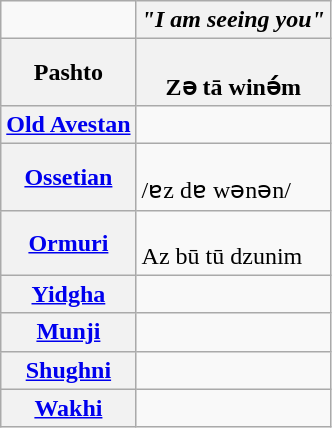<table class="wikitable">
<tr>
<td></td>
<th><em>"I am seeing you"</em></th>
</tr>
<tr>
<th>Pashto</th>
<th><strong></strong><br><strong>Zə tā winə́m</strong></th>
</tr>
<tr>
<th><a href='#'>Old Avestan</a></th>
<td></td>
</tr>
<tr>
<th><a href='#'>Ossetian</a></th>
<td><br>/ɐz dɐ wənən/</td>
</tr>
<tr>
<th><a href='#'>Ormuri</a></th>
<td> <br>Az bū tū dzunim</td>
</tr>
<tr>
<th><a href='#'>Yidgha</a></th>
<td></td>
</tr>
<tr>
<th><a href='#'>Munji</a></th>
<td></td>
</tr>
<tr>
<th><a href='#'>Shughni</a></th>
<td></td>
</tr>
<tr>
<th><a href='#'>Wakhi</a></th>
<td></td>
</tr>
</table>
